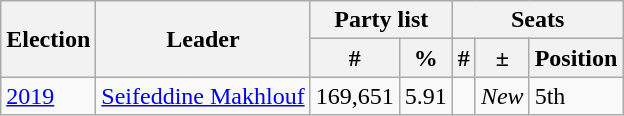<table class="wikitable">
<tr>
<th rowspan=2>Election</th>
<th rowspan=2>Leader</th>
<th colspan=2>Party list</th>
<th colspan=3>Seats</th>
</tr>
<tr>
<th>#</th>
<th>%</th>
<th>#</th>
<th>±</th>
<th>Position</th>
</tr>
<tr>
<td><a href='#'>2019</a></td>
<td><a href='#'>Seifeddine Makhlouf</a></td>
<td>169,651</td>
<td>5.91</td>
<td></td>
<td><em>New</em></td>
<td>5th</td>
</tr>
</table>
